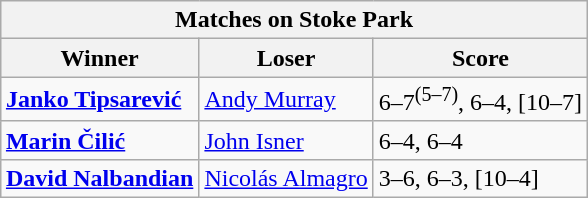<table class="wikitable" style=margin:auto>
<tr>
<th colspan=3>Matches on Stoke Park</th>
</tr>
<tr>
<th>Winner</th>
<th>Loser</th>
<th>Score</th>
</tr>
<tr>
<td><strong> <a href='#'>Janko Tipsarević</a></strong></td>
<td> <a href='#'>Andy Murray</a></td>
<td>6–7<sup>(5–7)</sup>, 6–4, [10–7]</td>
</tr>
<tr>
<td><strong> <a href='#'>Marin Čilić</a></strong></td>
<td> <a href='#'>John Isner</a></td>
<td>6–4, 6–4</td>
</tr>
<tr>
<td><strong> <a href='#'>David Nalbandian</a></strong></td>
<td> <a href='#'>Nicolás Almagro</a></td>
<td>3–6, 6–3, [10–4]</td>
</tr>
</table>
